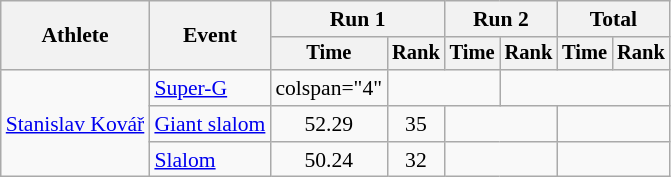<table class="wikitable" style="font-size:90%">
<tr>
<th rowspan=2>Athlete</th>
<th rowspan=2>Event</th>
<th colspan=2>Run 1</th>
<th colspan=2>Run 2</th>
<th colspan=2>Total</th>
</tr>
<tr style="font-size:95%">
<th>Time</th>
<th>Rank</th>
<th>Time</th>
<th>Rank</th>
<th>Time</th>
<th>Rank</th>
</tr>
<tr align=center>
<td rowspan="3" align="left"><a href='#'>Stanislav Kovář</a></td>
<td align="left"><a href='#'>Super-G</a></td>
<td>colspan="4"</td>
<td colspan="2"></td>
</tr>
<tr align=center>
<td align="left"><a href='#'>Giant slalom</a></td>
<td>52.29</td>
<td>35</td>
<td colspan="2"></td>
<td colspan="2"></td>
</tr>
<tr align=center>
<td align="left"><a href='#'>Slalom</a></td>
<td>50.24</td>
<td>32</td>
<td colspan="2"></td>
<td colspan="2"></td>
</tr>
</table>
